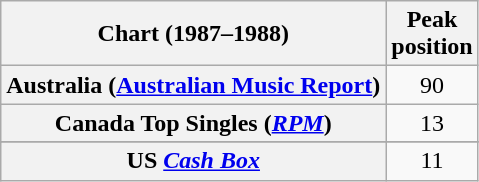<table class="wikitable sortable plainrowheaders" style="text-align:center">
<tr>
<th>Chart (1987–1988)</th>
<th>Peak<br>position</th>
</tr>
<tr>
<th scope="row">Australia (<a href='#'>Australian Music Report</a>)</th>
<td>90</td>
</tr>
<tr>
<th scope="row">Canada Top Singles (<em><a href='#'>RPM</a></em>)</th>
<td>13</td>
</tr>
<tr>
</tr>
<tr>
</tr>
<tr>
</tr>
<tr>
</tr>
<tr>
<th scope="row">US <em><a href='#'>Cash Box</a></em> </th>
<td align="center">11</td>
</tr>
</table>
